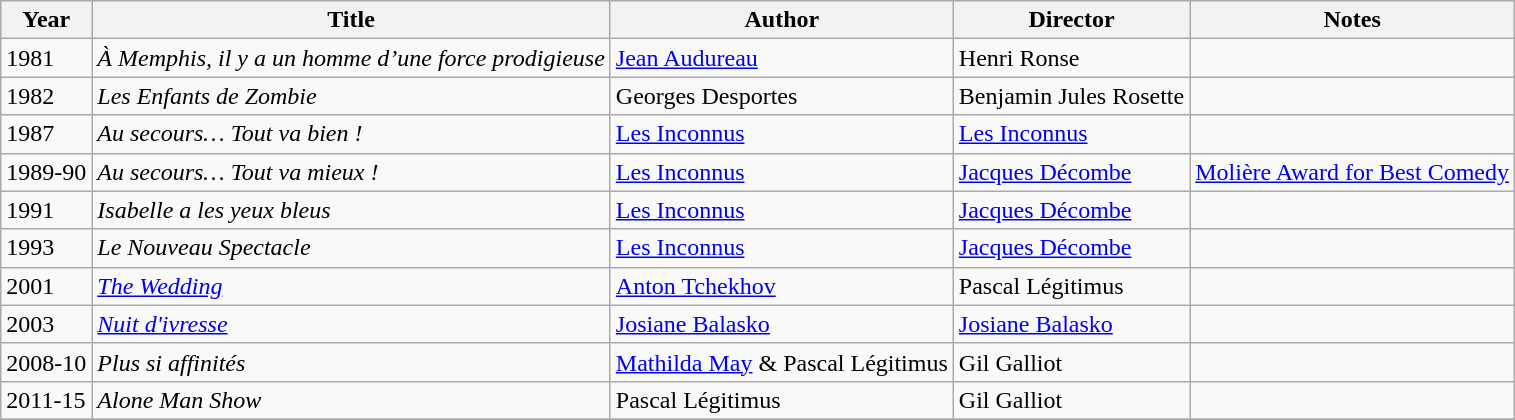<table class="wikitable">
<tr>
<th>Year</th>
<th>Title</th>
<th>Author</th>
<th>Director</th>
<th>Notes</th>
</tr>
<tr>
<td>1981</td>
<td><em>À Memphis, il y a un homme d’une force prodigieuse</em></td>
<td><a href='#'>Jean Audureau</a></td>
<td>Henri Ronse</td>
<td></td>
</tr>
<tr>
<td>1982</td>
<td><em>Les Enfants de Zombie</em></td>
<td>Georges Desportes</td>
<td>Benjamin Jules Rosette</td>
<td></td>
</tr>
<tr>
<td>1987</td>
<td><em>Au secours… Tout va bien !</em></td>
<td><a href='#'>Les Inconnus</a></td>
<td><a href='#'>Les Inconnus</a></td>
<td></td>
</tr>
<tr>
<td>1989-90</td>
<td><em>Au secours… Tout va mieux !</em></td>
<td><a href='#'>Les Inconnus</a></td>
<td><a href='#'>Jacques Décombe</a></td>
<td><a href='#'>Molière Award for Best Comedy</a></td>
</tr>
<tr>
<td>1991</td>
<td><em>Isabelle a les yeux bleus</em></td>
<td><a href='#'>Les Inconnus</a></td>
<td><a href='#'>Jacques Décombe</a></td>
<td></td>
</tr>
<tr>
<td>1993</td>
<td><em>Le Nouveau Spectacle</em></td>
<td><a href='#'>Les Inconnus</a></td>
<td><a href='#'>Jacques Décombe</a></td>
<td></td>
</tr>
<tr>
<td>2001</td>
<td><em><a href='#'>The Wedding</a></em></td>
<td><a href='#'>Anton Tchekhov</a></td>
<td>Pascal Légitimus</td>
<td></td>
</tr>
<tr>
<td>2003</td>
<td><em><a href='#'>Nuit d'ivresse</a></em></td>
<td><a href='#'>Josiane Balasko</a></td>
<td><a href='#'>Josiane Balasko</a></td>
<td></td>
</tr>
<tr>
<td>2008-10</td>
<td><em>Plus si affinités</em></td>
<td><a href='#'>Mathilda May</a> & Pascal Légitimus</td>
<td>Gil Galliot</td>
<td></td>
</tr>
<tr>
<td>2011-15</td>
<td><em>Alone Man Show</em></td>
<td>Pascal Légitimus</td>
<td>Gil Galliot</td>
<td></td>
</tr>
<tr>
</tr>
</table>
